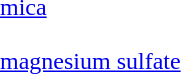<table cellpadding="8">
<tr valign="top">
<td width="20%"><a href='#'>mica</a></td>
<td width="50%"></td>
<td width="30%"></td>
</tr>
<tr valign="top">
<td width="20%"><a href='#'>magnesium sulfate</a></td>
<td width="50%"></td>
<td width="30%"></td>
</tr>
</table>
